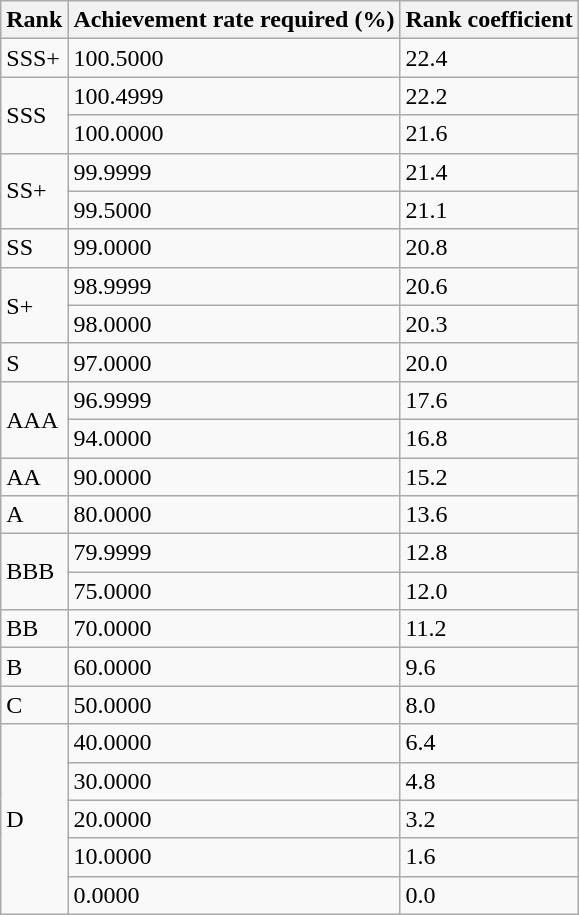<table class="wikitable">
<tr>
<th>Rank</th>
<th>Achievement rate required (%)</th>
<th>Rank coefficient</th>
</tr>
<tr>
<td>SSS+</td>
<td>100.5000</td>
<td>22.4</td>
</tr>
<tr>
<td rowspan="2">SSS</td>
<td>100.4999</td>
<td>22.2</td>
</tr>
<tr>
<td>100.0000</td>
<td>21.6</td>
</tr>
<tr>
<td rowspan="2">SS+</td>
<td>99.9999</td>
<td>21.4</td>
</tr>
<tr>
<td>99.5000</td>
<td>21.1</td>
</tr>
<tr>
<td>SS</td>
<td>99.0000</td>
<td>20.8</td>
</tr>
<tr>
<td rowspan="2">S+</td>
<td>98.9999</td>
<td>20.6</td>
</tr>
<tr>
<td>98.0000</td>
<td>20.3</td>
</tr>
<tr>
<td>S</td>
<td>97.0000</td>
<td>20.0</td>
</tr>
<tr>
<td rowspan="2">AAA</td>
<td>96.9999</td>
<td>17.6</td>
</tr>
<tr>
<td>94.0000</td>
<td>16.8</td>
</tr>
<tr>
<td>AA</td>
<td>90.0000</td>
<td>15.2</td>
</tr>
<tr>
<td>A</td>
<td>80.0000</td>
<td>13.6</td>
</tr>
<tr>
<td rowspan="2">BBB</td>
<td>79.9999</td>
<td>12.8</td>
</tr>
<tr>
<td>75.0000</td>
<td>12.0</td>
</tr>
<tr>
<td>BB</td>
<td>70.0000</td>
<td>11.2</td>
</tr>
<tr>
<td>B</td>
<td>60.0000</td>
<td>9.6</td>
</tr>
<tr>
<td>C</td>
<td>50.0000</td>
<td>8.0</td>
</tr>
<tr>
<td rowspan="5">D</td>
<td>40.0000</td>
<td>6.4</td>
</tr>
<tr>
<td>30.0000</td>
<td>4.8</td>
</tr>
<tr>
<td>20.0000</td>
<td>3.2</td>
</tr>
<tr>
<td>10.0000</td>
<td>1.6</td>
</tr>
<tr>
<td>0.0000</td>
<td>0.0</td>
</tr>
</table>
